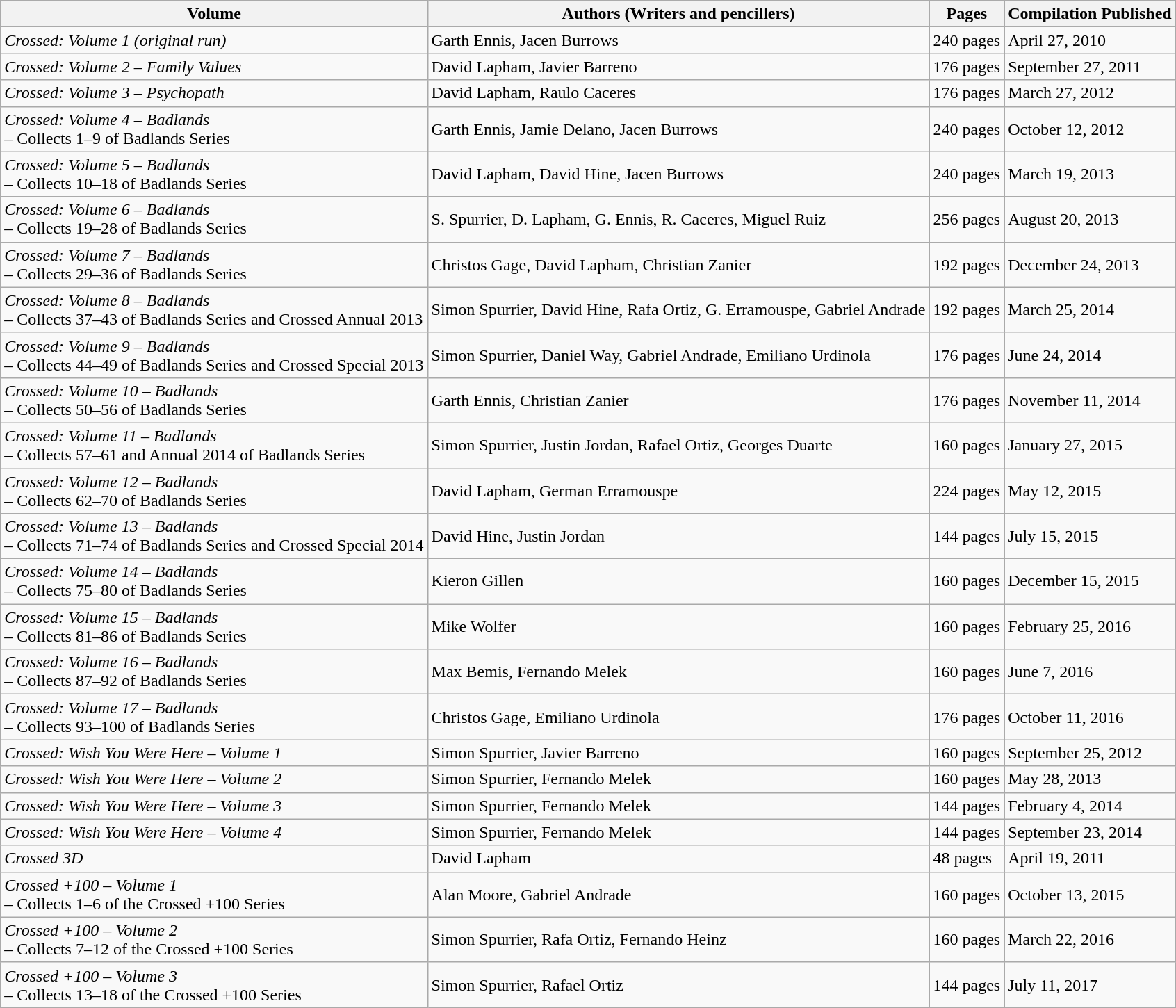<table class="wikitable">
<tr>
<th>Volume</th>
<th>Authors (Writers and pencillers)</th>
<th>Pages</th>
<th>Compilation Published</th>
</tr>
<tr>
<td><em>Crossed: Volume 1 (original run)</em></td>
<td>Garth Ennis,  Jacen Burrows</td>
<td>240 pages</td>
<td>April 27, 2010</td>
</tr>
<tr>
<td><em>Crossed: Volume 2 – Family Values</em></td>
<td>David Lapham, Javier Barreno</td>
<td>176 pages</td>
<td>September 27, 2011</td>
</tr>
<tr>
<td><em>Crossed: Volume 3 – Psychopath</em></td>
<td>David Lapham, Raulo Caceres</td>
<td>176 pages</td>
<td>March 27, 2012</td>
</tr>
<tr>
<td><em>Crossed: Volume 4 – Badlands</em><br>– Collects 1–9 of Badlands Series</td>
<td>Garth Ennis, Jamie Delano, Jacen Burrows</td>
<td>240 pages</td>
<td>October 12, 2012</td>
</tr>
<tr>
<td><em>Crossed: Volume 5 – Badlands</em><br>– Collects 10–18 of Badlands Series</td>
<td>David Lapham, David Hine, Jacen Burrows</td>
<td>240 pages</td>
<td>March 19, 2013</td>
</tr>
<tr>
<td><em>Crossed: Volume 6 – Badlands</em><br>– Collects 19–28 of Badlands Series</td>
<td>S. Spurrier, D. Lapham, G. Ennis, R. Caceres, Miguel Ruiz</td>
<td>256 pages</td>
<td>August 20, 2013</td>
</tr>
<tr>
<td><em>Crossed: Volume 7 – Badlands</em><br>– Collects 29–36 of Badlands Series</td>
<td>Christos Gage, David Lapham, Christian Zanier</td>
<td>192 pages</td>
<td>December 24, 2013</td>
</tr>
<tr>
<td><em>Crossed: Volume 8 – Badlands</em><br>– Collects 37–43 of Badlands Series and Crossed Annual 2013</td>
<td>Simon Spurrier, David Hine, Rafa Ortiz, G. Erramouspe, Gabriel Andrade</td>
<td>192 pages</td>
<td>March 25, 2014</td>
</tr>
<tr>
<td><em>Crossed: Volume 9 – Badlands</em><br>– Collects 44–49 of Badlands Series and Crossed Special 2013</td>
<td>Simon Spurrier, Daniel Way, Gabriel Andrade,  Emiliano Urdinola</td>
<td>176 pages</td>
<td>June 24, 2014</td>
</tr>
<tr>
<td><em>Crossed: Volume 10 – Badlands</em><br>– Collects 50–56 of Badlands Series</td>
<td>Garth Ennis, Christian Zanier</td>
<td>176 pages</td>
<td>November 11, 2014</td>
</tr>
<tr>
<td><em>Crossed: Volume 11 – Badlands</em><br>– Collects 57–61 and Annual 2014 of Badlands Series</td>
<td>Simon Spurrier, Justin Jordan, Rafael Ortiz, Georges Duarte</td>
<td>160 pages</td>
<td>January 27, 2015</td>
</tr>
<tr>
<td><em>Crossed: Volume 12 – Badlands</em><br>– Collects 62–70 of Badlands Series</td>
<td>David Lapham, German Erramouspe</td>
<td>224 pages</td>
<td>May 12, 2015</td>
</tr>
<tr>
<td><em>Crossed: Volume 13 – Badlands</em><br>– Collects 71–74 of Badlands Series and Crossed Special 2014</td>
<td>David Hine, Justin Jordan</td>
<td>144 pages</td>
<td>July 15, 2015</td>
</tr>
<tr>
<td><em>Crossed: Volume 14 – Badlands</em><br>– Collects 75–80 of Badlands Series</td>
<td>Kieron Gillen</td>
<td>160 pages</td>
<td>December 15, 2015</td>
</tr>
<tr>
<td><em>Crossed: Volume 15 – Badlands</em><br>– Collects 81–86 of Badlands Series</td>
<td>Mike Wolfer</td>
<td>160 pages</td>
<td>February 25, 2016</td>
</tr>
<tr>
<td><em>Crossed: Volume 16 – Badlands</em><br>– Collects 87–92 of Badlands Series</td>
<td>Max Bemis, Fernando Melek</td>
<td>160 pages</td>
<td>June 7, 2016</td>
</tr>
<tr>
<td><em>Crossed: Volume 17 – Badlands</em><br>– Collects 93–100 of Badlands Series</td>
<td>Christos Gage, Emiliano Urdinola</td>
<td>176 pages</td>
<td>October 11, 2016</td>
</tr>
<tr>
<td><em>Crossed: Wish You Were Here – Volume 1</em></td>
<td>Simon Spurrier, Javier Barreno</td>
<td>160 pages</td>
<td>September 25, 2012</td>
</tr>
<tr>
<td><em>Crossed: Wish You Were Here – Volume 2</em></td>
<td>Simon Spurrier, Fernando Melek</td>
<td>160 pages</td>
<td>May 28, 2013</td>
</tr>
<tr>
<td><em>Crossed: Wish You Were Here – Volume 3</em></td>
<td>Simon Spurrier, Fernando Melek</td>
<td>144 pages</td>
<td>February 4, 2014</td>
</tr>
<tr>
<td><em>Crossed: Wish You Were Here – Volume 4</em></td>
<td>Simon Spurrier, Fernando Melek</td>
<td>144 pages</td>
<td>September 23, 2014</td>
</tr>
<tr>
<td><em>Crossed 3D</em></td>
<td>David Lapham</td>
<td>48 pages</td>
<td>April 19, 2011</td>
</tr>
<tr>
<td><em>Crossed +100 – Volume 1</em><br>– Collects 1–6 of the Crossed +100 Series</td>
<td>Alan Moore, Gabriel Andrade</td>
<td>160 pages</td>
<td>October 13, 2015</td>
</tr>
<tr>
<td><em>Crossed +100 – Volume 2</em><br>– Collects 7–12 of the Crossed +100 Series</td>
<td>Simon Spurrier, Rafa Ortiz, Fernando Heinz</td>
<td>160 pages</td>
<td>March 22, 2016</td>
</tr>
<tr>
<td><em>Crossed +100 – Volume 3</em><br>– Collects 13–18 of the Crossed +100 Series</td>
<td>Simon Spurrier, Rafael Ortiz</td>
<td>144 pages</td>
<td>July 11, 2017</td>
</tr>
</table>
